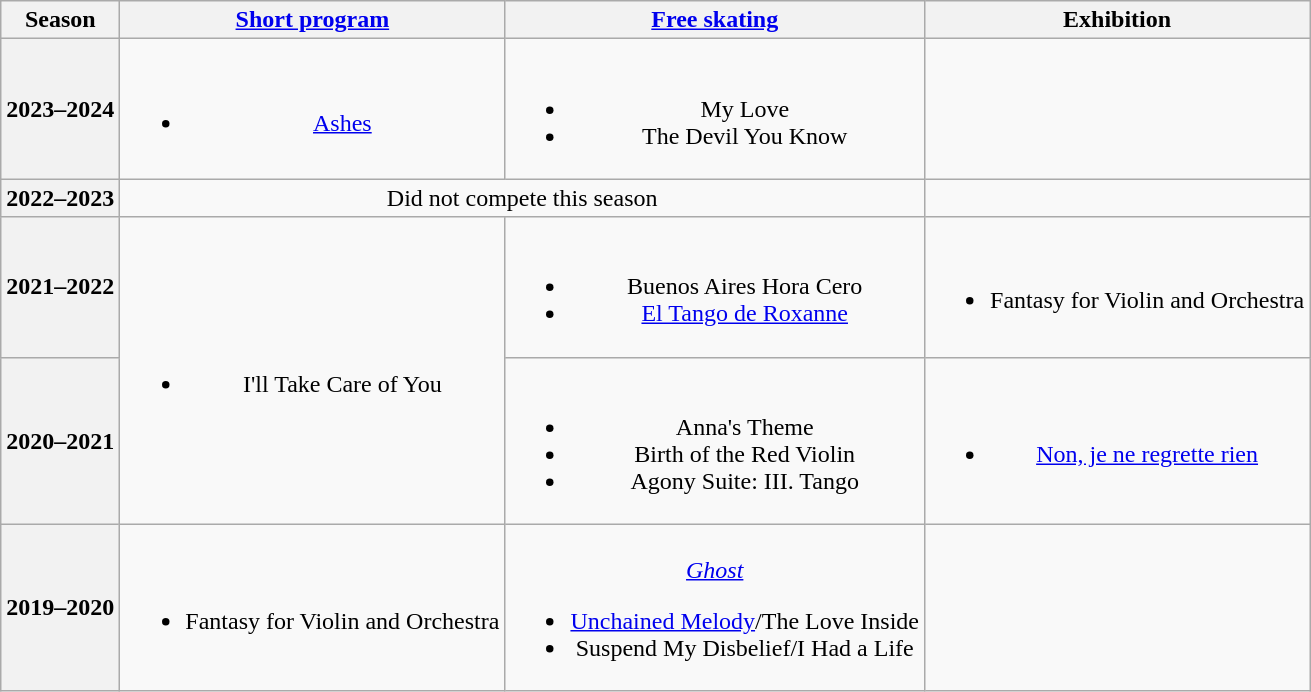<table class="wikitable" style="text-align:center">
<tr>
<th>Season</th>
<th><a href='#'>Short program</a></th>
<th><a href='#'>Free skating</a></th>
<th>Exhibition</th>
</tr>
<tr>
<th>2023–2024</th>
<td><br><ul><li><a href='#'>Ashes</a><br> </li></ul></td>
<td><br><ul><li>My Love</li><li>The Devil You Know<br> </li></ul></td>
<td></td>
</tr>
<tr>
<th>2022–2023</th>
<td colspan="2">Did not compete this season</td>
<td></td>
</tr>
<tr>
<th>2021–2022</th>
<td rowspan=2><br><ul><li>I'll Take Care of You <br> </li></ul></td>
<td><br><ul><li>Buenos Aires Hora Cero <br> </li><li><a href='#'>El Tango de Roxanne</a> <br> </li></ul></td>
<td><br><ul><li>Fantasy for Violin and Orchestra <br> </li></ul></td>
</tr>
<tr>
<th>2020–2021</th>
<td><br><ul><li>Anna's Theme</li><li>Birth of the Red Violin <br> </li><li>Agony Suite: III. Tango <br> </li></ul></td>
<td><br><ul><li><a href='#'>Non, je ne regrette rien</a> <br> </li></ul></td>
</tr>
<tr>
<th>2019–2020<br></th>
<td><br><ul><li>Fantasy for Violin and Orchestra <br> </li></ul></td>
<td><br><em><a href='#'>Ghost</a></em><ul><li><a href='#'>Unchained Melody</a>/The Love Inside <br> </li><li>Suspend My Disbelief/I Had a Life <br> </li></ul></td>
<td></td>
</tr>
</table>
